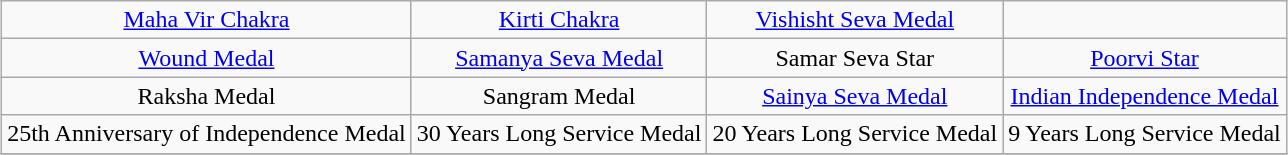<table class="wikitable" style="margin:1em auto; text-align:center;">
<tr>
<td><a href='#'>Maha Vir Chakra</a></td>
<td><a href='#'>Kirti Chakra</a></td>
<td><a href='#'>Vishisht Seva Medal</a></td>
</tr>
<tr>
<td><a href='#'>Wound Medal</a></td>
<td><a href='#'>Samanya Seva Medal</a></td>
<td>Samar Seva Star</td>
<td><a href='#'>Poorvi Star</a></td>
</tr>
<tr>
<td>Raksha Medal</td>
<td>Sangram Medal</td>
<td><a href='#'>Sainya Seva Medal</a></td>
<td><a href='#'>Indian Independence Medal</a></td>
</tr>
<tr>
<td>25th Anniversary of Independence Medal</td>
<td>30 Years Long Service Medal</td>
<td>20 Years Long Service Medal</td>
<td>9 Years Long Service Medal</td>
</tr>
<tr>
</tr>
</table>
